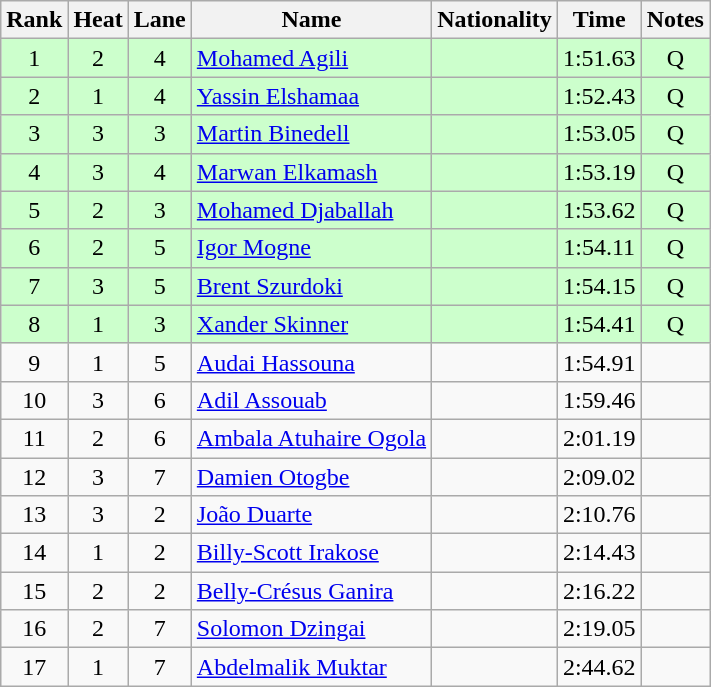<table class="wikitable sortable" style="text-align:center">
<tr>
<th>Rank</th>
<th>Heat</th>
<th>Lane</th>
<th>Name</th>
<th>Nationality</th>
<th>Time</th>
<th>Notes</th>
</tr>
<tr bgcolor=ccffcc>
<td>1</td>
<td>2</td>
<td>4</td>
<td align=left><a href='#'>Mohamed Agili</a></td>
<td align=left></td>
<td>1:51.63</td>
<td>Q</td>
</tr>
<tr bgcolor=ccffcc>
<td>2</td>
<td>1</td>
<td>4</td>
<td align=left><a href='#'>Yassin Elshamaa</a></td>
<td align=left></td>
<td>1:52.43</td>
<td>Q</td>
</tr>
<tr bgcolor=ccffcc>
<td>3</td>
<td>3</td>
<td>3</td>
<td align=left><a href='#'>Martin Binedell</a></td>
<td align=left></td>
<td>1:53.05</td>
<td>Q</td>
</tr>
<tr bgcolor=ccffcc>
<td>4</td>
<td>3</td>
<td>4</td>
<td align=left><a href='#'>Marwan Elkamash</a></td>
<td align=left></td>
<td>1:53.19</td>
<td>Q</td>
</tr>
<tr bgcolor=ccffcc>
<td>5</td>
<td>2</td>
<td>3</td>
<td align=left><a href='#'>Mohamed Djaballah</a></td>
<td align=left></td>
<td>1:53.62</td>
<td>Q</td>
</tr>
<tr bgcolor=ccffcc>
<td>6</td>
<td>2</td>
<td>5</td>
<td align=left><a href='#'>Igor Mogne</a></td>
<td align=left></td>
<td>1:54.11</td>
<td>Q</td>
</tr>
<tr bgcolor=ccffcc>
<td>7</td>
<td>3</td>
<td>5</td>
<td align=left><a href='#'>Brent Szurdoki</a></td>
<td align=left></td>
<td>1:54.15</td>
<td>Q</td>
</tr>
<tr bgcolor=ccffcc>
<td>8</td>
<td>1</td>
<td>3</td>
<td align=left><a href='#'>Xander Skinner</a></td>
<td align=left></td>
<td>1:54.41</td>
<td>Q</td>
</tr>
<tr>
<td>9</td>
<td>1</td>
<td>5</td>
<td align=left><a href='#'>Audai Hassouna</a></td>
<td align=left></td>
<td>1:54.91</td>
<td></td>
</tr>
<tr>
<td>10</td>
<td>3</td>
<td>6</td>
<td align=left><a href='#'>Adil Assouab</a></td>
<td align=left></td>
<td>1:59.46</td>
<td></td>
</tr>
<tr>
<td>11</td>
<td>2</td>
<td>6</td>
<td align=left><a href='#'>Ambala Atuhaire Ogola</a></td>
<td align=left></td>
<td>2:01.19</td>
<td></td>
</tr>
<tr>
<td>12</td>
<td>3</td>
<td>7</td>
<td align=left><a href='#'>Damien Otogbe</a></td>
<td align=left></td>
<td>2:09.02</td>
<td></td>
</tr>
<tr>
<td>13</td>
<td>3</td>
<td>2</td>
<td align=left><a href='#'>João Duarte</a></td>
<td align=left></td>
<td>2:10.76</td>
<td></td>
</tr>
<tr>
<td>14</td>
<td>1</td>
<td>2</td>
<td align=left><a href='#'>Billy-Scott Irakose</a></td>
<td align=left></td>
<td>2:14.43</td>
<td></td>
</tr>
<tr>
<td>15</td>
<td>2</td>
<td>2</td>
<td align=left><a href='#'>Belly-Crésus Ganira</a></td>
<td align=left></td>
<td>2:16.22</td>
<td></td>
</tr>
<tr>
<td>16</td>
<td>2</td>
<td>7</td>
<td align=left><a href='#'>Solomon Dzingai</a></td>
<td align=left></td>
<td>2:19.05</td>
<td></td>
</tr>
<tr>
<td>17</td>
<td>1</td>
<td>7</td>
<td align=left><a href='#'>Abdelmalik Muktar</a></td>
<td align=left></td>
<td>2:44.62</td>
<td></td>
</tr>
</table>
